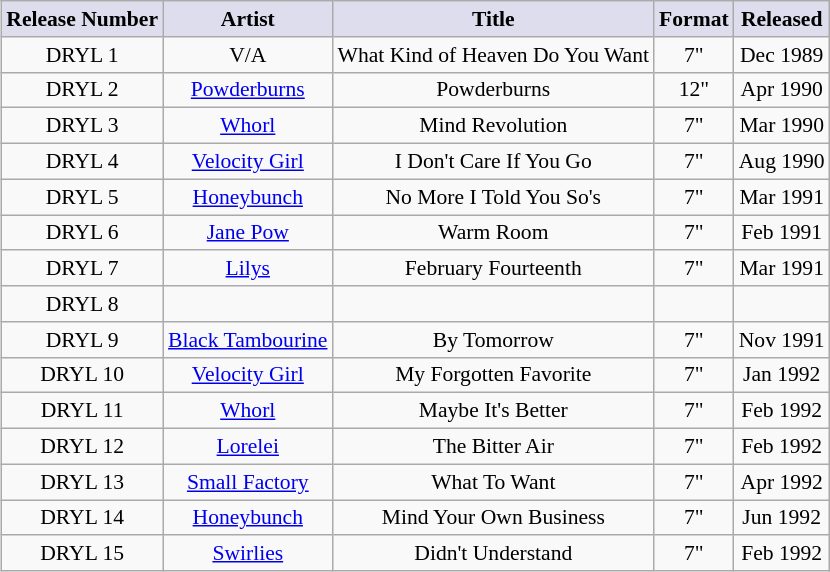<table class="wikitable sortable" style="font-size:90%; text-align:center; margin:5px;">
<tr>
<th style="background:#dde;">Release Number</th>
<th style="background:#dde;">Artist</th>
<th style="background:#dde;">Title</th>
<th style="background:#dde;">Format</th>
<th style="background:#dde;">Released</th>
</tr>
<tr>
<td>DRYL 1</td>
<td>V/A</td>
<td>What Kind of Heaven Do You Want</td>
<td>7"</td>
<td>Dec 1989</td>
</tr>
<tr>
<td>DRYL 2</td>
<td><a href='#'>Powderburns</a></td>
<td>Powderburns</td>
<td>12"</td>
<td>Apr 1990</td>
</tr>
<tr>
<td>DRYL 3</td>
<td><a href='#'>Whorl</a></td>
<td>Mind Revolution</td>
<td>7"</td>
<td>Mar 1990</td>
</tr>
<tr>
<td>DRYL 4</td>
<td><a href='#'>Velocity Girl</a></td>
<td>I Don't Care If You Go</td>
<td>7"</td>
<td>Aug 1990</td>
</tr>
<tr>
<td>DRYL 5</td>
<td><a href='#'>Honeybunch</a></td>
<td>No More I Told You So's</td>
<td>7"</td>
<td>Mar 1991</td>
</tr>
<tr>
<td>DRYL 6</td>
<td><a href='#'>Jane Pow</a></td>
<td>Warm Room</td>
<td>7"</td>
<td>Feb 1991</td>
</tr>
<tr>
<td>DRYL 7</td>
<td><a href='#'>Lilys</a></td>
<td>February Fourteenth</td>
<td>7"</td>
<td>Mar 1991</td>
</tr>
<tr>
<td>DRYL 8</td>
<td></td>
<td></td>
<td></td>
<td></td>
</tr>
<tr>
<td>DRYL 9</td>
<td><a href='#'>Black Tambourine</a></td>
<td>By Tomorrow</td>
<td>7"</td>
<td>Nov 1991</td>
</tr>
<tr>
<td>DRYL 10</td>
<td><a href='#'>Velocity Girl</a></td>
<td>My Forgotten Favorite</td>
<td>7"</td>
<td>Jan 1992</td>
</tr>
<tr>
<td>DRYL 11</td>
<td><a href='#'>Whorl</a></td>
<td>Maybe It's Better</td>
<td>7"</td>
<td>Feb 1992</td>
</tr>
<tr>
<td>DRYL 12</td>
<td><a href='#'>Lorelei</a></td>
<td>The Bitter Air</td>
<td>7"</td>
<td>Feb 1992</td>
</tr>
<tr>
<td>DRYL 13</td>
<td><a href='#'>Small Factory</a></td>
<td>What To Want</td>
<td>7"</td>
<td>Apr 1992</td>
</tr>
<tr>
<td>DRYL 14</td>
<td><a href='#'>Honeybunch</a></td>
<td>Mind Your Own Business</td>
<td>7"</td>
<td>Jun 1992</td>
</tr>
<tr>
<td>DRYL 15</td>
<td><a href='#'>Swirlies</a></td>
<td>Didn't Understand</td>
<td>7"</td>
<td>Feb 1992</td>
</tr>
</table>
